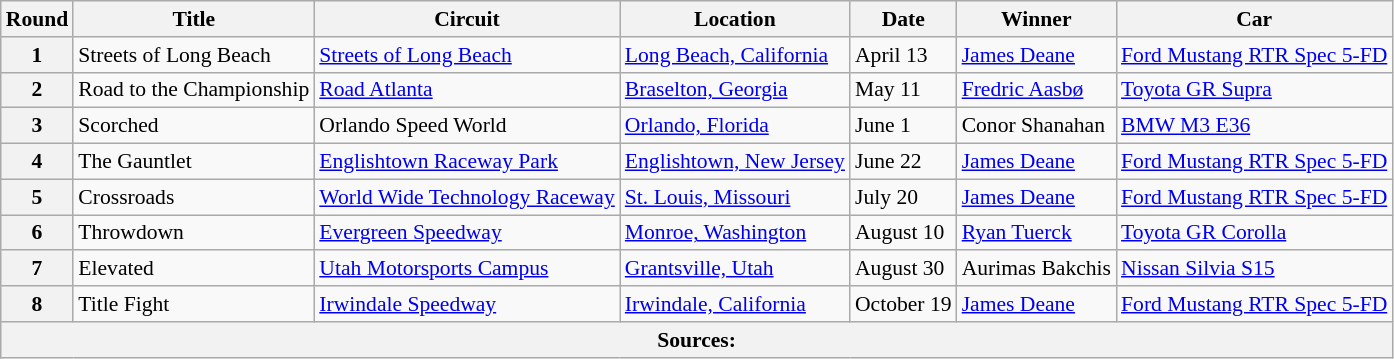<table class="wikitable" style="font-size: 90%;">
<tr>
<th>Round</th>
<th>Title</th>
<th>Circuit</th>
<th>Location</th>
<th>Date</th>
<th>Winner</th>
<th>Car</th>
</tr>
<tr>
<th>1</th>
<td>Streets of Long Beach</td>
<td><a href='#'>Streets of Long Beach</a></td>
<td><a href='#'>Long Beach, California</a></td>
<td>April 13</td>
<td> <a href='#'>James Deane</a></td>
<td><a href='#'>Ford Mustang RTR Spec 5-FD</a></td>
</tr>
<tr>
<th>2</th>
<td>Road to the Championship</td>
<td><a href='#'>Road Atlanta</a></td>
<td><a href='#'>Braselton, Georgia</a></td>
<td>May 11</td>
<td> <a href='#'>Fredric Aasbø</a></td>
<td><a href='#'>Toyota GR Supra</a></td>
</tr>
<tr>
<th>3</th>
<td>Scorched</td>
<td>Orlando Speed World</td>
<td><a href='#'>Orlando, Florida</a></td>
<td>June 1</td>
<td> Conor Shanahan</td>
<td><a href='#'>BMW M3 E36</a></td>
</tr>
<tr>
<th>4</th>
<td>The Gauntlet</td>
<td><a href='#'>Englishtown Raceway Park</a></td>
<td><a href='#'>Englishtown, New Jersey</a></td>
<td>June 22</td>
<td> <a href='#'>James Deane</a></td>
<td><a href='#'>Ford Mustang RTR Spec 5-FD</a></td>
</tr>
<tr>
<th>5</th>
<td>Crossroads</td>
<td><a href='#'>World Wide Technology Raceway</a></td>
<td><a href='#'>St. Louis, Missouri</a></td>
<td>July 20</td>
<td> <a href='#'>James Deane</a></td>
<td><a href='#'>Ford Mustang RTR Spec 5-FD</a></td>
</tr>
<tr>
<th>6</th>
<td>Throwdown</td>
<td><a href='#'>Evergreen Speedway</a></td>
<td><a href='#'>Monroe, Washington</a></td>
<td>August 10</td>
<td> <a href='#'>Ryan Tuerck</a></td>
<td><a href='#'>Toyota GR Corolla</a></td>
</tr>
<tr>
<th>7</th>
<td>Elevated</td>
<td><a href='#'>Utah Motorsports Campus</a></td>
<td><a href='#'>Grantsville, Utah</a></td>
<td>August 30</td>
<td> Aurimas Bakchis</td>
<td><a href='#'>Nissan Silvia S15</a></td>
</tr>
<tr>
<th>8</th>
<td>Title Fight</td>
<td><a href='#'>Irwindale Speedway</a></td>
<td><a href='#'>Irwindale, California</a></td>
<td>October 19</td>
<td> <a href='#'>James Deane</a></td>
<td><a href='#'>Ford Mustang RTR Spec 5-FD</a></td>
</tr>
<tr>
<th colspan=7>Sources:</th>
</tr>
</table>
